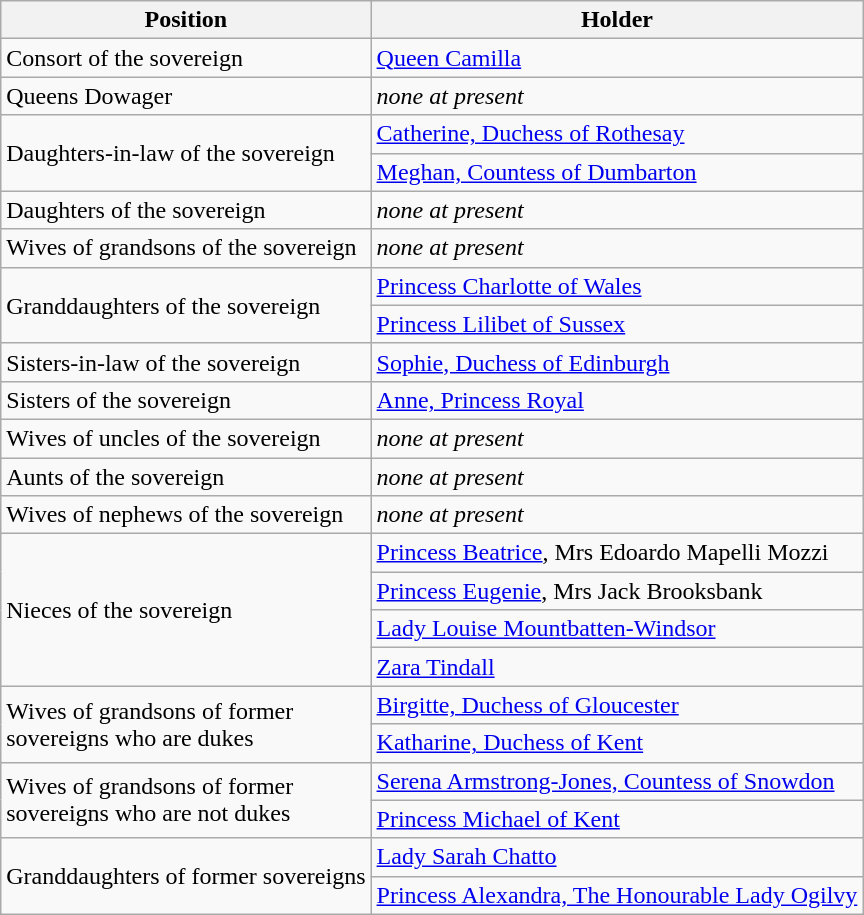<table class="wikitable">
<tr>
<th>Position</th>
<th>Holder</th>
</tr>
<tr>
<td>Consort of the sovereign</td>
<td> <a href='#'>Queen Camilla</a></td>
</tr>
<tr>
<td>Queens Dowager</td>
<td><em>none at present</em></td>
</tr>
<tr>
<td rowspan=2>Daughters-in-law of the sovereign</td>
<td> <a href='#'>Catherine, Duchess of Rothesay</a></td>
</tr>
<tr>
<td> <a href='#'>Meghan, Countess of Dumbarton</a></td>
</tr>
<tr>
<td>Daughters of the sovereign</td>
<td><em>none at present</em></td>
</tr>
<tr>
<td>Wives of grandsons of the sovereign</td>
<td><em>none at present</em></td>
</tr>
<tr>
<td rowspan=2>Granddaughters of the sovereign</td>
<td> <a href='#'>Princess Charlotte of Wales</a></td>
</tr>
<tr>
<td> <a href='#'>Princess Lilibet of Sussex</a></td>
</tr>
<tr>
<td>Sisters-in-law of the sovereign</td>
<td> <a href='#'>Sophie, Duchess of Edinburgh</a></td>
</tr>
<tr>
<td>Sisters of the sovereign</td>
<td> <a href='#'>Anne, Princess Royal</a></td>
</tr>
<tr>
<td>Wives of uncles of the sovereign</td>
<td><em>none at present</em></td>
</tr>
<tr>
<td>Aunts of the sovereign</td>
<td><em>none at present</em></td>
</tr>
<tr>
<td>Wives of nephews of the sovereign</td>
<td><em>none at present</em></td>
</tr>
<tr>
<td rowspan=4>Nieces of the sovereign</td>
<td> <a href='#'>Princess Beatrice</a>, Mrs Edoardo Mapelli Mozzi</td>
</tr>
<tr>
<td> <a href='#'>Princess Eugenie</a>, Mrs Jack Brooksbank</td>
</tr>
<tr>
<td> <a href='#'>Lady Louise Mountbatten-Windsor</a></td>
</tr>
<tr>
<td><a href='#'>Zara Tindall</a></td>
</tr>
<tr>
<td rowspan=2>Wives of grandsons of former<br>sovereigns who are dukes</td>
<td> <a href='#'>Birgitte, Duchess of Gloucester</a></td>
</tr>
<tr>
<td> <a href='#'>Katharine, Duchess of Kent</a></td>
</tr>
<tr>
<td rowspan=2>Wives of grandsons of former<br>sovereigns who are not dukes</td>
<td><a href='#'>Serena Armstrong-Jones, Countess of Snowdon</a></td>
</tr>
<tr>
<td> <a href='#'>Princess Michael of Kent</a></td>
</tr>
<tr>
<td rowspan=2>Granddaughters of former sovereigns</td>
<td><a href='#'>Lady Sarah Chatto</a></td>
</tr>
<tr>
<td> <a href='#'>Princess Alexandra, The Honourable Lady Ogilvy</a></td>
</tr>
</table>
